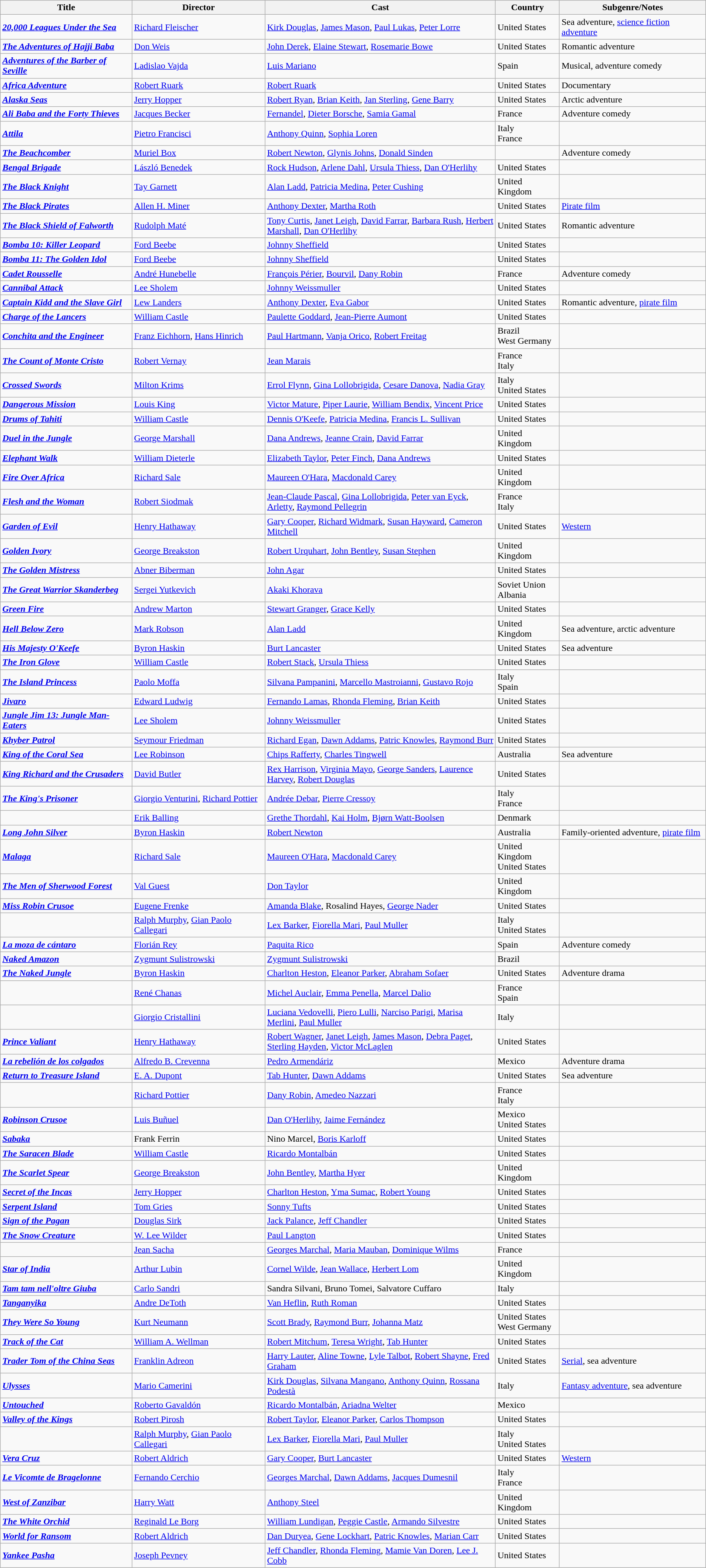<table class="wikitable">
<tr>
<th>Title</th>
<th>Director</th>
<th style="width: 400px;">Cast</th>
<th>Country</th>
<th>Subgenre/Notes</th>
</tr>
<tr>
<td><strong><em><a href='#'>20,000 Leagues Under the Sea</a></em></strong></td>
<td><a href='#'>Richard Fleischer</a></td>
<td><a href='#'>Kirk Douglas</a>, <a href='#'>James Mason</a>, <a href='#'>Paul Lukas</a>, <a href='#'>Peter Lorre</a></td>
<td>United States</td>
<td>Sea adventure, <a href='#'>science fiction adventure</a></td>
</tr>
<tr>
<td><strong><em><a href='#'>The Adventures of Hajji Baba</a></em></strong></td>
<td><a href='#'>Don Weis</a></td>
<td><a href='#'>John Derek</a>, <a href='#'>Elaine Stewart</a>, <a href='#'>Rosemarie Bowe</a></td>
<td>United States</td>
<td>Romantic adventure</td>
</tr>
<tr>
<td><strong><em><a href='#'>Adventures of the Barber of Seville</a></em></strong></td>
<td><a href='#'>Ladislao Vajda</a></td>
<td><a href='#'>Luis Mariano</a></td>
<td>Spain</td>
<td>Musical, adventure comedy</td>
</tr>
<tr>
<td><strong><em><a href='#'>Africa Adventure</a></em></strong></td>
<td><a href='#'>Robert Ruark</a></td>
<td><a href='#'>Robert Ruark</a></td>
<td>United States</td>
<td>Documentary</td>
</tr>
<tr>
<td><strong><em><a href='#'>Alaska Seas</a></em></strong></td>
<td><a href='#'>Jerry Hopper</a></td>
<td><a href='#'>Robert Ryan</a>, <a href='#'>Brian Keith</a>, <a href='#'>Jan Sterling</a>, <a href='#'>Gene Barry</a></td>
<td>United States</td>
<td>Arctic adventure</td>
</tr>
<tr>
<td><strong><em><a href='#'>Ali Baba and the Forty Thieves</a></em></strong></td>
<td><a href='#'>Jacques Becker</a></td>
<td><a href='#'>Fernandel</a>, <a href='#'>Dieter Borsche</a>, <a href='#'>Samia Gamal</a></td>
<td>France</td>
<td>Adventure comedy</td>
</tr>
<tr>
<td><strong><em><a href='#'>Attila</a></em></strong></td>
<td><a href='#'>Pietro Francisci</a></td>
<td><a href='#'>Anthony Quinn</a>, <a href='#'>Sophia Loren</a></td>
<td>Italy<br>France</td>
<td></td>
</tr>
<tr>
<td><strong><em><a href='#'>The Beachcomber</a></em></strong></td>
<td><a href='#'>Muriel Box</a></td>
<td><a href='#'>Robert Newton</a>, <a href='#'>Glynis Johns</a>, <a href='#'>Donald Sinden</a></td>
<td></td>
<td>Adventure comedy</td>
</tr>
<tr>
<td><strong><em><a href='#'>Bengal Brigade</a></em></strong></td>
<td><a href='#'>László Benedek</a></td>
<td><a href='#'>Rock Hudson</a>, <a href='#'>Arlene Dahl</a>, <a href='#'>Ursula Thiess</a>, <a href='#'>Dan O'Herlihy</a></td>
<td>United States</td>
<td></td>
</tr>
<tr>
<td><strong><em><a href='#'>The Black Knight</a></em></strong></td>
<td><a href='#'>Tay Garnett</a></td>
<td><a href='#'>Alan Ladd</a>, <a href='#'>Patricia Medina</a>, <a href='#'>Peter Cushing</a></td>
<td>United Kingdom</td>
<td></td>
</tr>
<tr>
<td><strong><em><a href='#'>The Black Pirates</a></em></strong></td>
<td><a href='#'>Allen H. Miner</a></td>
<td><a href='#'>Anthony Dexter</a>, <a href='#'>Martha Roth</a></td>
<td>United States</td>
<td><a href='#'>Pirate film</a></td>
</tr>
<tr>
<td><strong><em><a href='#'>The Black Shield of Falworth</a></em></strong></td>
<td><a href='#'>Rudolph Maté</a></td>
<td><a href='#'>Tony Curtis</a>, <a href='#'>Janet Leigh</a>, <a href='#'>David Farrar</a>, <a href='#'>Barbara Rush</a>, <a href='#'>Herbert Marshall</a>, <a href='#'>Dan O'Herlihy</a></td>
<td>United States</td>
<td>Romantic adventure</td>
</tr>
<tr>
<td><strong><em><a href='#'>Bomba 10: Killer Leopard</a></em></strong></td>
<td><a href='#'>Ford Beebe</a></td>
<td><a href='#'>Johnny Sheffield</a></td>
<td>United States</td>
<td></td>
</tr>
<tr>
<td><strong><em><a href='#'>Bomba 11: The Golden Idol</a></em></strong></td>
<td><a href='#'>Ford Beebe</a></td>
<td><a href='#'>Johnny Sheffield</a></td>
<td>United States</td>
<td></td>
</tr>
<tr>
<td><strong><em><a href='#'>Cadet Rousselle</a></em></strong></td>
<td><a href='#'>André Hunebelle</a></td>
<td><a href='#'>François Périer</a>, <a href='#'>Bourvil</a>, <a href='#'>Dany Robin</a></td>
<td>France</td>
<td>Adventure comedy</td>
</tr>
<tr>
<td><strong><em><a href='#'>Cannibal Attack</a></em></strong></td>
<td><a href='#'>Lee Sholem</a></td>
<td><a href='#'>Johnny Weissmuller</a></td>
<td>United States</td>
<td></td>
</tr>
<tr>
<td><strong><em><a href='#'>Captain Kidd and the Slave Girl</a></em></strong></td>
<td><a href='#'>Lew Landers</a></td>
<td><a href='#'>Anthony Dexter</a>, <a href='#'>Eva Gabor</a></td>
<td>United States</td>
<td>Romantic adventure, <a href='#'>pirate film</a></td>
</tr>
<tr>
<td><strong><em><a href='#'>Charge of the Lancers</a></em></strong></td>
<td><a href='#'>William Castle</a></td>
<td><a href='#'>Paulette Goddard</a>, <a href='#'>Jean-Pierre Aumont</a></td>
<td>United States</td>
<td></td>
</tr>
<tr>
<td><strong><em><a href='#'>Conchita and the Engineer</a></em></strong></td>
<td><a href='#'>Franz Eichhorn</a>, <a href='#'>Hans Hinrich</a></td>
<td><a href='#'>Paul Hartmann</a>, <a href='#'>Vanja Orico</a>, <a href='#'>Robert Freitag</a></td>
<td>Brazil<br>West Germany</td>
<td></td>
</tr>
<tr>
<td><strong><em><a href='#'>The Count of Monte Cristo</a></em></strong></td>
<td><a href='#'>Robert Vernay</a></td>
<td><a href='#'>Jean Marais</a></td>
<td>France<br>Italy</td>
<td></td>
</tr>
<tr>
<td><strong><em><a href='#'>Crossed Swords</a></em></strong></td>
<td><a href='#'>Milton Krims</a></td>
<td><a href='#'>Errol Flynn</a>, <a href='#'>Gina Lollobrigida</a>, <a href='#'>Cesare Danova</a>, <a href='#'>Nadia Gray</a></td>
<td>Italy<br>United States</td>
<td></td>
</tr>
<tr>
<td><strong><em><a href='#'>Dangerous Mission</a></em></strong></td>
<td><a href='#'>Louis King</a></td>
<td><a href='#'>Victor Mature</a>, <a href='#'>Piper Laurie</a>, <a href='#'>William Bendix</a>, <a href='#'>Vincent Price</a></td>
<td>United States</td>
<td></td>
</tr>
<tr>
<td><strong><em><a href='#'>Drums of Tahiti</a></em></strong></td>
<td><a href='#'>William Castle</a></td>
<td><a href='#'>Dennis O'Keefe</a>, <a href='#'>Patricia Medina</a>, <a href='#'>Francis L. Sullivan</a></td>
<td>United States</td>
<td></td>
</tr>
<tr>
<td><strong><em><a href='#'>Duel in the Jungle</a></em></strong></td>
<td><a href='#'>George Marshall</a></td>
<td><a href='#'>Dana Andrews</a>, <a href='#'>Jeanne Crain</a>, <a href='#'>David Farrar</a></td>
<td>United Kingdom</td>
<td></td>
</tr>
<tr>
<td><strong><em><a href='#'>Elephant Walk</a></em></strong></td>
<td><a href='#'>William Dieterle</a></td>
<td><a href='#'>Elizabeth Taylor</a>, <a href='#'>Peter Finch</a>, <a href='#'>Dana Andrews</a></td>
<td>United States</td>
<td></td>
</tr>
<tr>
<td><strong><em><a href='#'>Fire Over Africa</a></em></strong></td>
<td><a href='#'>Richard Sale</a></td>
<td><a href='#'>Maureen O'Hara</a>, <a href='#'>Macdonald Carey</a></td>
<td>United Kingdom</td>
<td></td>
</tr>
<tr>
<td><strong><em><a href='#'>Flesh and the Woman</a></em></strong></td>
<td><a href='#'>Robert Siodmak</a></td>
<td><a href='#'>Jean-Claude Pascal</a>, <a href='#'>Gina Lollobrigida</a>, <a href='#'>Peter van Eyck</a>, <a href='#'>Arletty</a>, <a href='#'>Raymond Pellegrin</a></td>
<td>France<br>Italy</td>
<td></td>
</tr>
<tr>
<td><strong><em><a href='#'>Garden of Evil</a></em></strong></td>
<td><a href='#'>Henry Hathaway</a></td>
<td><a href='#'>Gary Cooper</a>, <a href='#'>Richard Widmark</a>, <a href='#'>Susan Hayward</a>, <a href='#'>Cameron Mitchell</a></td>
<td>United States</td>
<td><a href='#'>Western</a></td>
</tr>
<tr>
<td><strong><em><a href='#'>Golden Ivory</a></em></strong></td>
<td><a href='#'>George Breakston</a></td>
<td><a href='#'>Robert Urquhart</a>, <a href='#'>John Bentley</a>, <a href='#'>Susan Stephen</a></td>
<td>United Kingdom</td>
<td></td>
</tr>
<tr>
<td><strong><em><a href='#'>The Golden Mistress</a></em></strong></td>
<td><a href='#'>Abner Biberman</a></td>
<td><a href='#'>John Agar</a></td>
<td>United States</td>
<td></td>
</tr>
<tr>
<td><strong><em><a href='#'>The Great Warrior Skanderbeg</a></em></strong></td>
<td><a href='#'>Sergei Yutkevich</a></td>
<td><a href='#'>Akaki Khorava</a></td>
<td>Soviet Union<br>Albania</td>
<td></td>
</tr>
<tr>
<td><strong><em><a href='#'>Green Fire</a></em></strong></td>
<td><a href='#'>Andrew Marton</a></td>
<td><a href='#'>Stewart Granger</a>, <a href='#'>Grace Kelly</a></td>
<td>United States</td>
<td></td>
</tr>
<tr>
<td><strong><em><a href='#'>Hell Below Zero</a></em></strong></td>
<td><a href='#'>Mark Robson</a></td>
<td><a href='#'>Alan Ladd</a></td>
<td>United Kingdom</td>
<td>Sea adventure, arctic adventure</td>
</tr>
<tr>
<td><strong><em><a href='#'>His Majesty O'Keefe</a></em></strong></td>
<td><a href='#'>Byron Haskin</a></td>
<td><a href='#'>Burt Lancaster</a></td>
<td>United States</td>
<td>Sea adventure</td>
</tr>
<tr>
<td><strong><em><a href='#'>The Iron Glove</a></em></strong></td>
<td><a href='#'>William Castle</a></td>
<td><a href='#'>Robert Stack</a>, <a href='#'>Ursula Thiess</a></td>
<td>United States</td>
<td></td>
</tr>
<tr>
<td><strong><em><a href='#'>The Island Princess</a></em></strong></td>
<td><a href='#'>Paolo Moffa</a></td>
<td><a href='#'>Silvana Pampanini</a>, <a href='#'>Marcello Mastroianni</a>, <a href='#'>Gustavo Rojo</a></td>
<td>Italy<br>Spain</td>
<td><br></td>
</tr>
<tr>
<td><strong><em><a href='#'>Jivaro</a></em></strong></td>
<td><a href='#'>Edward Ludwig</a></td>
<td><a href='#'>Fernando Lamas</a>, <a href='#'>Rhonda Fleming</a>, <a href='#'>Brian Keith</a></td>
<td>United States</td>
<td></td>
</tr>
<tr>
<td><strong><em><a href='#'>Jungle Jim 13: Jungle Man-Eaters</a></em></strong></td>
<td><a href='#'>Lee Sholem</a></td>
<td><a href='#'>Johnny Weissmuller</a></td>
<td>United States</td>
<td></td>
</tr>
<tr>
<td><strong><em><a href='#'>Khyber Patrol</a></em></strong></td>
<td><a href='#'>Seymour Friedman</a></td>
<td><a href='#'>Richard Egan</a>, <a href='#'>Dawn Addams</a>, <a href='#'>Patric Knowles</a>, <a href='#'>Raymond Burr</a></td>
<td>United States</td>
<td></td>
</tr>
<tr>
<td><strong><em><a href='#'>King of the Coral Sea</a></em></strong></td>
<td><a href='#'>Lee Robinson</a></td>
<td><a href='#'>Chips Rafferty</a>, <a href='#'>Charles Tingwell</a></td>
<td>Australia</td>
<td>Sea adventure</td>
</tr>
<tr>
<td><strong><em><a href='#'>King Richard and the Crusaders</a></em></strong></td>
<td><a href='#'>David Butler</a></td>
<td><a href='#'>Rex Harrison</a>, <a href='#'>Virginia Mayo</a>, <a href='#'>George Sanders</a>, <a href='#'>Laurence Harvey</a>, <a href='#'>Robert Douglas</a></td>
<td>United States</td>
<td></td>
</tr>
<tr>
<td><strong><em><a href='#'>The King's Prisoner</a></em></strong></td>
<td><a href='#'>Giorgio Venturini</a>, <a href='#'>Richard Pottier</a></td>
<td><a href='#'>Andrée Debar</a>, <a href='#'>Pierre Cressoy</a></td>
<td>Italy<br>France</td>
<td></td>
</tr>
<tr>
<td><strong><em></em></strong></td>
<td><a href='#'>Erik Balling</a></td>
<td><a href='#'>Grethe Thordahl</a>, <a href='#'>Kai Holm</a>, <a href='#'>Bjørn Watt-Boolsen</a></td>
<td>Denmark</td>
<td></td>
</tr>
<tr>
<td><strong><em><a href='#'>Long John Silver</a></em></strong></td>
<td><a href='#'>Byron Haskin</a></td>
<td><a href='#'>Robert Newton</a></td>
<td>Australia</td>
<td>Family-oriented adventure, <a href='#'>pirate film</a></td>
</tr>
<tr>
<td><strong><em><a href='#'>Malaga</a></em></strong></td>
<td><a href='#'>Richard Sale</a></td>
<td><a href='#'>Maureen O'Hara</a>, <a href='#'>Macdonald Carey</a></td>
<td>United Kingdom<br>United States</td>
<td></td>
</tr>
<tr>
<td><strong><em><a href='#'>The Men of Sherwood Forest</a></em></strong></td>
<td><a href='#'>Val Guest</a></td>
<td><a href='#'>Don Taylor</a></td>
<td>United Kingdom</td>
<td></td>
</tr>
<tr>
<td><strong><em><a href='#'>Miss Robin Crusoe</a></em></strong></td>
<td><a href='#'>Eugene Frenke</a></td>
<td><a href='#'>Amanda Blake</a>, Rosalind Hayes, <a href='#'>George Nader</a></td>
<td>United States</td>
<td></td>
</tr>
<tr>
<td><strong><em></em></strong></td>
<td><a href='#'>Ralph Murphy</a>, <a href='#'>Gian Paolo Callegari</a></td>
<td><a href='#'>Lex Barker</a>, <a href='#'>Fiorella Mari</a>, <a href='#'>Paul Muller</a></td>
<td>Italy<br>United States</td>
<td></td>
</tr>
<tr>
<td><strong><em><a href='#'>La moza de cántaro</a></em></strong></td>
<td><a href='#'>Florián Rey</a></td>
<td><a href='#'>Paquita Rico</a></td>
<td>Spain</td>
<td>Adventure comedy</td>
</tr>
<tr>
<td><strong><em><a href='#'>Naked Amazon</a></em></strong></td>
<td><a href='#'>Zygmunt Sulistrowski</a></td>
<td><a href='#'>Zygmunt Sulistrowski</a></td>
<td>Brazil</td>
<td></td>
</tr>
<tr>
<td><strong><em><a href='#'>The Naked Jungle</a></em></strong></td>
<td><a href='#'>Byron Haskin</a></td>
<td><a href='#'>Charlton Heston</a>, <a href='#'>Eleanor Parker</a>, <a href='#'>Abraham Sofaer</a></td>
<td>United States</td>
<td>Adventure drama</td>
</tr>
<tr>
<td><strong><em></em></strong></td>
<td><a href='#'>René Chanas</a></td>
<td><a href='#'>Michel Auclair</a>, <a href='#'>Emma Penella</a>, <a href='#'>Marcel Dalio</a></td>
<td>France<br>Spain</td>
<td></td>
</tr>
<tr>
<td><strong><em></em></strong></td>
<td><a href='#'>Giorgio Cristallini</a></td>
<td><a href='#'>Luciana Vedovelli</a>, <a href='#'>Piero Lulli</a>, <a href='#'>Narciso Parigi</a>, <a href='#'>Marisa Merlini</a>, <a href='#'>Paul Muller</a></td>
<td>Italy</td>
<td></td>
</tr>
<tr>
<td><strong><em><a href='#'>Prince Valiant</a></em></strong></td>
<td><a href='#'>Henry Hathaway</a></td>
<td><a href='#'>Robert Wagner</a>, <a href='#'>Janet Leigh</a>, <a href='#'>James Mason</a>, <a href='#'>Debra Paget</a>, <a href='#'>Sterling Hayden</a>, <a href='#'>Victor McLaglen</a></td>
<td>United States</td>
<td></td>
</tr>
<tr>
<td><strong><em><a href='#'>La rebelión de los colgados</a></em></strong></td>
<td><a href='#'>Alfredo B. Crevenna</a></td>
<td><a href='#'>Pedro Armendáriz</a></td>
<td>Mexico</td>
<td>Adventure drama</td>
</tr>
<tr>
<td><strong><em><a href='#'>Return to Treasure Island</a></em></strong></td>
<td><a href='#'>E. A. Dupont</a></td>
<td><a href='#'>Tab Hunter</a>, <a href='#'>Dawn Addams</a></td>
<td>United States</td>
<td>Sea adventure</td>
</tr>
<tr>
<td><strong><em></em></strong></td>
<td><a href='#'>Richard Pottier</a></td>
<td><a href='#'>Dany Robin</a>, <a href='#'>Amedeo Nazzari</a></td>
<td>France<br>Italy</td>
<td><br><br></td>
</tr>
<tr>
<td><strong><em><a href='#'>Robinson Crusoe</a></em></strong></td>
<td><a href='#'>Luis Buñuel</a></td>
<td><a href='#'>Dan O'Herlihy</a>, <a href='#'>Jaime Fernández</a></td>
<td>Mexico<br>United States</td>
<td></td>
</tr>
<tr>
<td><strong><em><a href='#'>Sabaka</a></em></strong></td>
<td>Frank Ferrin</td>
<td>Nino Marcel, <a href='#'>Boris Karloff</a></td>
<td>United States</td>
<td></td>
</tr>
<tr>
<td><strong><em><a href='#'>The Saracen Blade</a></em></strong></td>
<td><a href='#'>William Castle</a></td>
<td><a href='#'>Ricardo Montalbán</a></td>
<td>United States</td>
<td></td>
</tr>
<tr>
<td><strong><em><a href='#'>The Scarlet Spear</a></em></strong></td>
<td><a href='#'>George Breakston</a></td>
<td><a href='#'>John Bentley</a>, <a href='#'>Martha Hyer</a></td>
<td>United Kingdom</td>
<td></td>
</tr>
<tr>
<td><strong><em><a href='#'>Secret of the Incas</a></em></strong></td>
<td><a href='#'>Jerry Hopper</a></td>
<td><a href='#'>Charlton Heston</a>, <a href='#'>Yma Sumac</a>, <a href='#'>Robert Young</a></td>
<td>United States</td>
<td></td>
</tr>
<tr>
<td><strong><em><a href='#'>Serpent Island</a></em></strong></td>
<td><a href='#'>Tom Gries</a></td>
<td><a href='#'>Sonny Tufts</a></td>
<td>United States</td>
<td></td>
</tr>
<tr>
<td><strong><em><a href='#'>Sign of the Pagan</a></em></strong></td>
<td><a href='#'>Douglas Sirk</a></td>
<td><a href='#'>Jack Palance</a>, <a href='#'>Jeff Chandler</a></td>
<td>United States</td>
<td></td>
</tr>
<tr>
<td><strong><em><a href='#'>The Snow Creature</a></em></strong></td>
<td><a href='#'>W. Lee Wilder</a></td>
<td><a href='#'>Paul Langton</a></td>
<td>United States</td>
<td></td>
</tr>
<tr>
<td><strong><em></em></strong></td>
<td><a href='#'>Jean Sacha</a></td>
<td><a href='#'>Georges Marchal</a>, <a href='#'>Maria Mauban</a>, <a href='#'>Dominique Wilms</a></td>
<td>France</td>
<td></td>
</tr>
<tr>
<td><strong><em><a href='#'>Star of India</a></em></strong></td>
<td><a href='#'>Arthur Lubin</a></td>
<td><a href='#'>Cornel Wilde</a>, <a href='#'>Jean Wallace</a>, <a href='#'>Herbert Lom</a></td>
<td>United Kingdom</td>
<td></td>
</tr>
<tr>
<td><strong><em><a href='#'>Tam tam nell'oltre Giuba</a></em></strong></td>
<td><a href='#'>Carlo Sandri</a></td>
<td>Sandra Silvani, Bruno Tomei, Salvatore Cuffaro</td>
<td>Italy</td>
<td></td>
</tr>
<tr>
<td><strong><em><a href='#'>Tanganyika</a></em></strong></td>
<td><a href='#'>Andre DeToth</a></td>
<td><a href='#'>Van Heflin</a>, <a href='#'>Ruth Roman</a></td>
<td>United States</td>
<td></td>
</tr>
<tr>
<td><strong><em><a href='#'>They Were So Young</a></em></strong></td>
<td><a href='#'>Kurt Neumann</a></td>
<td><a href='#'>Scott Brady</a>, <a href='#'>Raymond Burr</a>, <a href='#'>Johanna Matz</a></td>
<td>United States<br>West Germany</td>
<td></td>
</tr>
<tr>
<td><strong><em><a href='#'>Track of the Cat</a></em></strong></td>
<td><a href='#'>William A. Wellman</a></td>
<td><a href='#'>Robert Mitchum</a>, <a href='#'>Teresa Wright</a>, <a href='#'>Tab Hunter</a></td>
<td>United States</td>
<td></td>
</tr>
<tr>
<td><strong><em><a href='#'>Trader Tom of the China Seas</a></em></strong></td>
<td><a href='#'>Franklin Adreon</a></td>
<td><a href='#'>Harry Lauter</a>, <a href='#'>Aline Towne</a>, <a href='#'>Lyle Talbot</a>, <a href='#'>Robert Shayne</a>, <a href='#'>Fred Graham</a></td>
<td>United States</td>
<td><a href='#'>Serial</a>, sea adventure</td>
</tr>
<tr>
<td><strong><em><a href='#'>Ulysses</a></em></strong></td>
<td><a href='#'>Mario Camerini</a></td>
<td><a href='#'>Kirk Douglas</a>, <a href='#'>Silvana Mangano</a>, <a href='#'>Anthony Quinn</a>, <a href='#'>Rossana Podestà</a></td>
<td>Italy</td>
<td><a href='#'>Fantasy adventure</a>, sea adventure</td>
</tr>
<tr>
<td><strong><em><a href='#'>Untouched</a></em></strong></td>
<td><a href='#'>Roberto Gavaldón</a></td>
<td><a href='#'>Ricardo Montalbán</a>, <a href='#'>Ariadna Welter</a></td>
<td>Mexico</td>
<td></td>
</tr>
<tr>
<td><strong><em><a href='#'>Valley of the Kings</a></em></strong></td>
<td><a href='#'>Robert Pirosh</a></td>
<td><a href='#'>Robert Taylor</a>, <a href='#'>Eleanor Parker</a>, <a href='#'>Carlos Thompson</a></td>
<td>United States</td>
<td></td>
</tr>
<tr>
<td><strong><em></em></strong></td>
<td><a href='#'>Ralph Murphy</a>, <a href='#'>Gian Paolo Callegari</a></td>
<td><a href='#'>Lex Barker</a>, <a href='#'>Fiorella Mari</a>, <a href='#'>Paul Muller</a></td>
<td>Italy<br>United States</td>
<td></td>
</tr>
<tr>
<td><strong><em><a href='#'>Vera Cruz</a></em></strong></td>
<td><a href='#'>Robert Aldrich</a></td>
<td><a href='#'>Gary Cooper</a>, <a href='#'>Burt Lancaster</a></td>
<td>United States</td>
<td><a href='#'>Western</a></td>
</tr>
<tr>
<td><strong><em><a href='#'>Le Vicomte de Bragelonne</a></em></strong></td>
<td><a href='#'>Fernando Cerchio</a></td>
<td><a href='#'>Georges Marchal</a>, <a href='#'>Dawn Addams</a>, <a href='#'>Jacques Dumesnil</a></td>
<td>Italy<br>France</td>
<td></td>
</tr>
<tr>
<td><strong><em><a href='#'>West of Zanzibar</a></em></strong></td>
<td><a href='#'>Harry Watt</a></td>
<td><a href='#'>Anthony Steel</a></td>
<td>United Kingdom</td>
<td></td>
</tr>
<tr>
<td><strong><em><a href='#'>The White Orchid</a></em></strong></td>
<td><a href='#'>Reginald Le Borg</a></td>
<td><a href='#'>William Lundigan</a>, <a href='#'>Peggie Castle</a>, <a href='#'>Armando Silvestre</a></td>
<td>United States</td>
<td></td>
</tr>
<tr>
<td><strong><em><a href='#'>World for Ransom</a></em></strong></td>
<td><a href='#'>Robert Aldrich</a></td>
<td><a href='#'>Dan Duryea</a>, <a href='#'>Gene Lockhart</a>, <a href='#'>Patric Knowles</a>, <a href='#'>Marian Carr</a></td>
<td>United States</td>
<td></td>
</tr>
<tr>
<td><strong><em><a href='#'>Yankee Pasha</a></em></strong></td>
<td><a href='#'>Joseph Pevney</a></td>
<td><a href='#'>Jeff Chandler</a>, <a href='#'>Rhonda Fleming</a>, <a href='#'>Mamie Van Doren</a>, <a href='#'>Lee J. Cobb</a></td>
<td>United States</td>
<td></td>
</tr>
</table>
